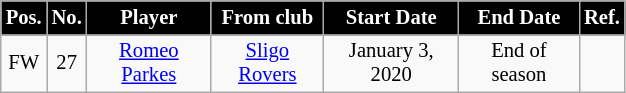<table class="wikitable" style="text-align:center; font-size:86%; width:33%;">
<tr>
<th style="background:#000; color:white; text-align:center;">Pos.</th>
<th style="background:#000; color:white; text-align:center;">No.</th>
<th style="background:#000; color:white; text-align:center;">Player</th>
<th style="background:#000; color:white; text-align:center;">From club</th>
<th style="background:#000; color:white; text-align:center;">Start Date</th>
<th style="background:#000; color:white; text-align:center;">End Date</th>
<th style="background:#000; color:white; text-align:center;">Ref.</th>
</tr>
<tr>
<td>FW</td>
<td>27</td>
<td> <a href='#'>Romeo Parkes</a></td>
<td> <a href='#'>Sligo Rovers</a></td>
<td>January 3, 2020</td>
<td>End of season</td>
<td></td>
</tr>
</table>
